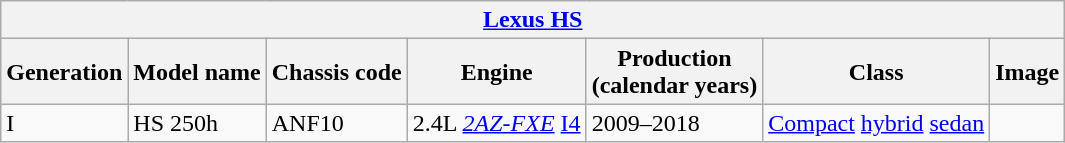<table class="wikitable collapsible" style="font-size:97% style="width:90%; text-align:center">
<tr>
<th colspan=7 align=left><a href='#'>Lexus HS</a></th>
</tr>
<tr>
<th>Generation</th>
<th>Model name</th>
<th>Chassis code</th>
<th>Engine</th>
<th>Production<br>(calendar years)</th>
<th>Class</th>
<th>Image</th>
</tr>
<tr>
<td>I</td>
<td>HS 250h</td>
<td>ANF10</td>
<td>2.4L <em><a href='#'>2AZ-FXE</a></em> <a href='#'>I4</a></td>
<td>2009–2018</td>
<td><a href='#'>Compact</a> <a href='#'>hybrid</a> <a href='#'>sedan</a></td>
<td></td>
</tr>
</table>
